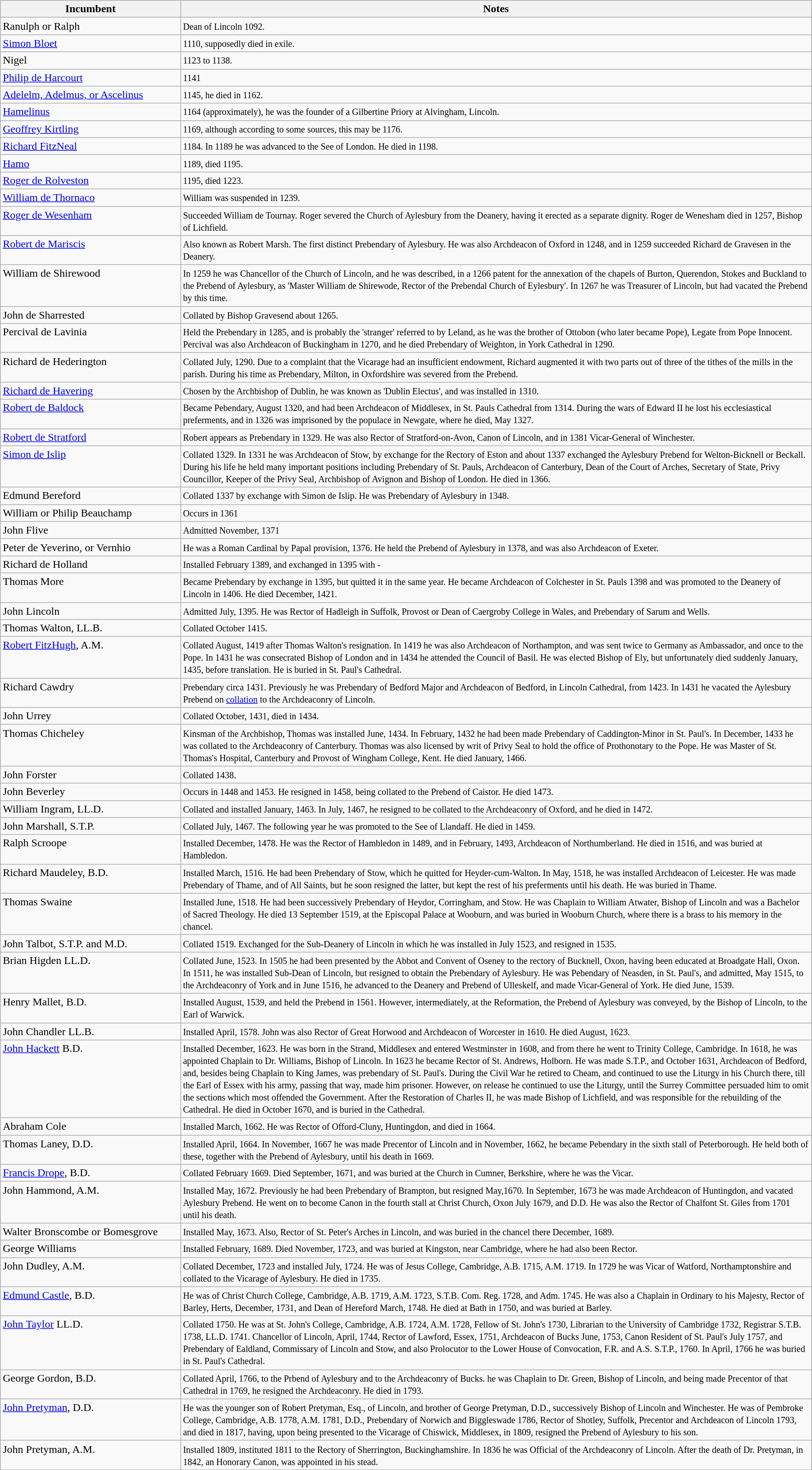<table class="wikitable" style="width:95%;" border="1" cellpadding="2">
<tr align=left>
<th width="20%">Incumbent</th>
<th width="70%">Notes</th>
</tr>
<tr valign=top>
<td>Ranulph or Ralph</td>
<td><small>Dean of Lincoln 1092. </small></td>
</tr>
<tr valign=top>
<td><a href='#'>Simon Bloet</a></td>
<td><small>1110, supposedly died in exile. </small></td>
</tr>
<tr valign=top>
<td>Nigel</td>
<td><small>1123 to 1138. </small></td>
</tr>
<tr valign=top>
<td><a href='#'>Philip de Harcourt</a></td>
<td><small>1141</small></td>
</tr>
<tr valign=top>
<td><a href='#'>Adelelm, Adelmus, or Ascelinus</a></td>
<td><small>1145, he died in 1162. </small></td>
</tr>
<tr valign=top>
<td><a href='#'>Hamelinus</a></td>
<td><small>1164 (approximately), he was the founder of a Gilbertine Priory at Alvingham, Lincoln. </small></td>
</tr>
<tr valign=top>
<td><a href='#'>Geoffrey Kirtling</a></td>
<td><small>1169, although according to some sources, this may be 1176. </small></td>
</tr>
<tr valign=top>
<td><a href='#'>Richard FitzNeal</a></td>
<td><small>1184. In 1189 he was advanced to the See of London. He died in 1198. </small></td>
</tr>
<tr valign=top>
<td><a href='#'>Hamo</a></td>
<td><small>1189, died 1195. </small></td>
</tr>
<tr valign=top>
<td><a href='#'>Roger de Rolveston</a></td>
<td><small>1195, died 1223. </small></td>
</tr>
<tr valign=top>
<td><a href='#'>William de Thornaco</a></td>
<td><small>William was suspended in 1239. </small></td>
</tr>
<tr valign=top>
<td><a href='#'>Roger de Wesenham</a></td>
<td><small>Succeeded William de Tournay. Roger severed the Church of Aylesbury from the Deanery, having it erected as a separate dignity. Roger de Wenesham died in 1257, Bishop of Lichfield. </small></td>
</tr>
<tr valign=top>
<td><a href='#'>Robert de Mariscis</a></td>
<td><small>Also known as Robert Marsh. The first distinct Prebendary of Aylesbury. He was also Archdeacon of Oxford in 1248, and in 1259 succeeded Richard de Gravesen in the Deanery.</small></td>
</tr>
<tr valign=top>
<td>William de Shirewood</td>
<td><small>In 1259 he was Chancellor of the Church of Lincoln, and he was described, in a 1266 patent for the annexation of the chapels of Burton, Querendon, Stokes and Buckland to the Prebend of Aylesbury, as 'Master William de Shirewode, Rector of the Prebendal Church of Eylesbury'. In 1267 he was Treasurer of Lincoln, but had vacated the Prebend by this time. </small></td>
</tr>
<tr valign=top>
<td>John de Sharrested</td>
<td><small>Collated by Bishop Gravesend about 1265. </small></td>
</tr>
<tr valign=top>
<td>Percival de Lavinia</td>
<td><small>Held the Prebendary in 1285, and is probably the 'stranger' referred to by Leland, as he was the brother of Ottobon (who later became Pope), Legate from Pope Innocent. Percival was also Archdeacon of Buckingham in 1270, and he died Prebendary of Weighton, in York Cathedral in 1290. </small></td>
</tr>
<tr valign=top>
<td>Richard de Hederington</td>
<td><small>Collated July, 1290. Due to a complaint that the Vicarage had an insufficient endowment, Richard augmented it with two parts out of three of the tithes of the mills in the parish. During his time as Prebendary, Milton, in Oxfordshire was severed from the Prebend. </small></td>
</tr>
<tr valign=top>
<td><a href='#'>Richard de Havering</a></td>
<td><small>Chosen by the Archbishop of Dublin, he was known as 'Dublin Electus', and was installed in 1310. </small></td>
</tr>
<tr valign=top>
<td><a href='#'>Robert de Baldock</a></td>
<td><small>Became Pebendary, August 1320, and had been Archdeacon of Middlesex, in St. Pauls Cathedral from 1314. During the wars of Edward II he lost his ecclesiastical preferments, and in 1326 was imprisoned by the populace in Newgate, where he died, May 1327. </small></td>
</tr>
<tr valign=top>
<td><a href='#'>Robert de Stratford</a></td>
<td><small>Robert appears as Prebendary in 1329. He was also Rector of Stratford-on-Avon, Canon of Lincoln, and in 1381 Vicar-General of Winchester. </small></td>
</tr>
<tr valign=top>
<td><a href='#'>Simon de Islip</a></td>
<td><small>Collated 1329. In 1331 he was Archdeacon of Stow, by exchange for the Rectory of Eston and about 1337 exchanged the Aylesbury Prebend for Welton-Bicknell or Beckall. During his life he held many important positions including Prebendary of St. Pauls, Archdeacon of Canterbury, Dean of the Court of Arches, Secretary of State, Privy Councillor, Keeper of the Privy Seal, Archbishop of Avignon and Bishop of London. He died in 1366. </small></td>
</tr>
<tr valign=top>
<td>Edmund Bereford</td>
<td><small>Collated 1337 by exchange with Simon de Islip. He was Prebendary of Aylesbury in 1348. </small></td>
</tr>
<tr valign=top>
<td>William or Philip Beauchamp</td>
<td><small>Occurs in 1361 </small></td>
</tr>
<tr valign=top>
<td>John Flive</td>
<td><small>Admitted November, 1371 </small></td>
</tr>
<tr valign=top>
<td>Peter de Yeverino, or Vernhio</td>
<td><small>He was a Roman Cardinal by Papal provision, 1376. He held the Prebend of Aylesbury in 1378, and was also Archdeacon of Exeter. </small></td>
</tr>
<tr valign=top>
<td>Richard de Holland</td>
<td><small>Installed February 1389, and exchanged in 1395 with - </small></td>
</tr>
<tr valign=top>
<td>Thomas More</td>
<td><small>Became Prebendary by exchange in 1395, but quitted it in the same year. He became Archdeacon of Colchester in St. Pauls 1398 and was promoted to the Deanery of Lincoln in 1406. He died December, 1421. </small></td>
</tr>
<tr valign=top>
<td>John Lincoln</td>
<td><small>Admitted July, 1395. He was Rector of Hadleigh in Suffolk, Provost or Dean of Caergroby College in Wales, and Prebendary of Sarum and Wells. </small></td>
</tr>
<tr valign=top>
<td>Thomas Walton, LL.B.</td>
<td><small>Collated October 1415. </small></td>
</tr>
<tr valign=top>
<td><a href='#'>Robert FitzHugh</a>, A.M.</td>
<td><small>Collated August, 1419 after Thomas Walton's resignation. In 1419 he was also Archdeacon of Northampton, and was sent twice to Germany as Ambassador, and once to the Pope. In 1431 he was consecrated Bishop of London and in 1434 he attended the Council of Basil. He was elected Bishop of Ely, but unfortunately died suddenly January, 1435, before translation. He is buried in St. Paul's Cathedral. </small></td>
</tr>
<tr valign=top>
<td>Richard Cawdry</td>
<td><small>Prebendary circa 1431. Previously he was Prebendary of Bedford Major and Archdeacon of Bedford, in Lincoln Cathedral, from 1423. In 1431 he vacated the Aylesbury Prebend on <a href='#'>collation</a> to the Archdeaconry of Lincoln. </small></td>
</tr>
<tr valign=top>
<td>John Urrey</td>
<td><small>Collated October, 1431, died in 1434. </small></td>
</tr>
<tr valign=top>
<td>Thomas Chicheley</td>
<td><small>Kinsman of the Archbishop, Thomas was installed June, 1434. In February, 1432 he had been made Prebendary of Caddington-Minor in St. Paul's. In December, 1433 he was collated to the Archdeaconry of Canterbury. Thomas was also licensed by writ of Privy Seal to hold the office of Prothonotary to the Pope. He was Master of St. Thomas's Hospital, Canterbury and Provost of Wingham College, Kent. He died January, 1466. </small></td>
</tr>
<tr valign=top>
<td>John Forster</td>
<td><small>Collated 1438. </small></td>
</tr>
<tr valign=top>
<td>John Beverley</td>
<td><small>Occurs in 1448 and 1453. He resigned in 1458, being collated to the Prebend of Caistor. He died 1473. </small></td>
</tr>
<tr valign=top>
<td>William Ingram, LL.D.</td>
<td><small>Collated and installed January, 1463. In July, 1467, he resigned to be collated to the Archdeaconry of Oxford, and he died in 1472. </small></td>
</tr>
<tr valign=top>
<td>John Marshall, S.T.P.</td>
<td><small>Collated July, 1467. The following year he was promoted to the See of Llandaff. He died in 1459. </small></td>
</tr>
<tr valign=top>
<td>Ralph Scroope</td>
<td><small>Installed December, 1478. He was the Rector of Hambledon in 1489, and in February, 1493, Archdeacon of Northumberland. He died in 1516, and was buried at Hambledon. </small></td>
</tr>
<tr valign=top>
<td>Richard Maudeley, B.D.</td>
<td><small>Installed March, 1516. He had been Prebendary of Stow, which he quitted for Heyder-cum-Walton. In May, 1518, he was installed Archdeacon of Leicester. He was made Prebendary of Thame, and of All Saints, but he soon resigned the latter, but kept the rest of his preferments until his death. He was buried in Thame. </small></td>
</tr>
<tr valign=top>
<td>Thomas Swaine</td>
<td><small>Installed June, 1518. He had been successively Prebendary of Heydor, Corringham, and Stow. He was Chaplain to William Atwater, Bishop of Lincoln and was a Bachelor of Sacred Theology. He died 13 September 1519, at the Episcopal Palace at Wooburn, and was buried in Wooburn Church, where there is a brass to his memory in the chancel. </small></td>
</tr>
<tr valign=top>
<td>John Talbot, S.T.P. and M.D.</td>
<td><small>Collated 1519. Exchanged for the Sub-Deanery of Lincoln in which he was installed in July 1523, and resigned in 1535. </small></td>
</tr>
<tr valign=top>
<td>Brian Higden LL.D.</td>
<td><small>Collated June, 1523. In 1505 he had been presented by the Abbot and Convent of Oseney to the rectory of Bucknell, Oxon, having been educated at Broadgate Hall, Oxon. In 1511, he was installed Sub-Dean of Lincoln, but resigned to obtain the Prebendary of Aylesbury. He was Pebendary of Neasden, in St. Paul's, and admitted, May 1515, to the Archdeaconry of York and in June 1516, he advanced to the Deanery and Prebend of Ulleskelf, and made Vicar-General of York. He died June, 1539. </small></td>
</tr>
<tr valign=top>
<td>Henry Mallet, B.D.</td>
<td><small>Installed August, 1539, and held the Prebend in 1561. However, intermediately, at the Reformation, the Prebend of Aylesbury was conveyed, by the Bishop of Lincoln, to the Earl of Warwick. </small></td>
</tr>
<tr valign=top>
<td>John Chandler LL.B.</td>
<td><small>Installed April, 1578. John was also Rector of Great Horwood and Archdeacon of Worcester in 1610. He died August, 1623. </small></td>
</tr>
<tr valign=top>
<td><a href='#'>John Hackett</a> B.D.</td>
<td><small>Installed December, 1623. He was born in the Strand, Middlesex and entered Westminster in 1608, and from there he went to Trinity College, Cambridge. In 1618, he was appointed Chaplain to Dr. Williams, Bishop of Lincoln. In 1623 he became Rector of St. Andrews, Holborn. He was made S.T.P., and October 1631, Archdeacon of Bedford, and, besides being Chaplain to King James, was prebendary of St. Paul's. During the Civil War he retired to Cheam, and continued to use the Liturgy in his Church there, till the Earl of Essex with his army, passing that way, made him prisoner. However, on release he continued to use the Liturgy, until the Surrey Committee persuaded him to omit the sections which most offended the Government. After the Restoration of Charles II, he was made Bishop of Lichfield, and was responsible for the rebuilding of the Cathedral. He died in October 1670, and is buried in the Cathedral. </small></td>
</tr>
<tr valign=top>
<td>Abraham Cole</td>
<td><small>Installed March, 1662. He was Rector of Offord-Cluny, Huntingdon, and died in 1664. </small></td>
</tr>
<tr valign=top>
<td>Thomas Laney, D.D.</td>
<td><small>Installed April, 1664. In November, 1667 he was made Precentor of Lincoln and in November, 1662, he became Pebendary in the sixth stall of Peterborough. He held both of these, together with the Prebend of Aylesbury, until his death in 1669. </small></td>
</tr>
<tr valign=top>
<td><a href='#'>Francis Drope</a>, B.D.</td>
<td><small>Collated February 1669. Died September, 1671, and was buried at the Church in Cumner, Berkshire, where he was the Vicar. </small></td>
</tr>
<tr valign=top>
<td>John Hammond, A.M.</td>
<td><small>Installed May, 1672. Previously he had been Prebendary of Brampton, but resigned May,1670. In September, 1673 he was made Archdeacon of Huntingdon, and vacated Aylesbury Prebend. He went on to become Canon in the fourth stall at Christ Church, Oxon July 1679, and D.D. He was also the Rector of Chalfont St. Giles from 1701 until his death. </small></td>
</tr>
<tr valign=top>
<td>Walter Bronscombe or Bomesgrove</td>
<td><small>Installed May, 1673. Also, Rector of St. Peter's Arches in Lincoln, and was buried in the chancel there December, 1689. </small></td>
</tr>
<tr valign=top>
<td>George Williams</td>
<td><small>Installed February, 1689. Died November, 1723, and was buried at Kingston, near Cambridge, where he had also been Rector. </small></td>
</tr>
<tr valign=top>
<td>John Dudley, A.M.</td>
<td><small>Collated December, 1723 and installed July, 1724. He was of Jesus College, Cambridge, A.B. 1715, A.M. 1719. In 1729 he was Vicar of Watford, Northamptonshire and collated to the Vicarage of Aylesbury. He died in 1735. </small></td>
</tr>
<tr valign=top>
<td><a href='#'>Edmund Castle</a>, B.D.</td>
<td><small>He was of Christ Church College, Cambridge, A.B. 1719, A.M. 1723, S.T.B. Com. Reg. 1728, and Adm. 1745. He was also a Chaplain in Ordinary to his Majesty, Rector of Barley, Herts, December, 1731, and Dean of Hereford March, 1748. He died at Bath in 1750, and was buried at Barley. </small></td>
</tr>
<tr valign=top>
<td><a href='#'>John Taylor</a> LL.D.</td>
<td><small>Collated 1750. He was at St. John's College, Cambridge, A.B. 1724, A.M. 1728, Fellow of St. John's 1730, Librarian to the University of Cambridge 1732, Registrar S.T.B. 1738, LL.D. 1741. Chancellor of Lincoln, April, 1744, Rector of Lawford, Essex, 1751, Archdeacon of Bucks June, 1753, Canon Resident of St. Paul's July 1757, and Prebendary of Ealdland, Commissary of Lincoln and Stow, and also Prolocutor to the Lower House of Convocation, F.R. and A.S. S.T.P., 1760. In April, 1766 he was buried in St. Paul's Cathedral. </small></td>
</tr>
<tr valign=top>
<td>George Gordon, B.D.</td>
<td><small>Collated April, 1766, to the Prbend of Aylesbury and to the Archdeaconry of Bucks. he was Chaplain to Dr. Green, Bishop of Lincoln, and being made Precentor of that Cathedral in 1769, he resigned the Archdeaconry. He died in 1793. </small></td>
</tr>
<tr valign=top>
<td><a href='#'>John Pretyman</a>, D.D.</td>
<td><small>He was the younger son of Robert Pretyman, Esq., of Lincoln, and brother of George Pretyman, D.D., successively Bishop of Lincoln and Winchester. He was of Pembroke College, Cambridge, A.B. 1778, A.M. 1781, D.D., Prebendary of Norwich and Biggleswade 1786, Rector of Shotley, Suffolk, Precentor and Archdeacon of Lincoln 1793, and died in 1817, having, upon being presented to the Vicarage of Chiswick, Middlesex, in 1809, resigned the Prebend of Aylesbury to his son. </small></td>
</tr>
<tr valign=top>
<td>John Pretyman, A.M.</td>
<td><small>Installed 1809, instituted 1811 to the Rectory of Sherrington, Buckinghamshire. In 1836 he was Official of the Archdeaconry of Lincoln. After the death of Dr. Pretyman, in 1842, an Honorary Canon, was appointed in his stead. </small></td>
</tr>
<tr valign=top>
</tr>
</table>
